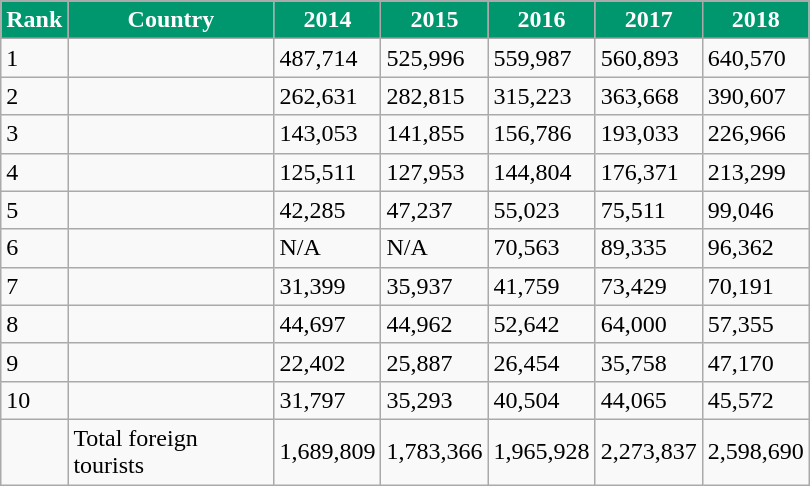<table class="wikitable">
<tr>
</tr>
<tr style="color:white;">
<th style="width:5px; background:#00966E;">Rank</th>
<th style="width:130px; background:#00966E;">Country</th>
<th style="width:50px; background:#00966E;">2014</th>
<th style="width:50px; background:#00966E;">2015</th>
<th style="width:50px; background:#00966E;">2016</th>
<th style="width:50px; background:#00966E;">2017</th>
<th style="width:50px; background:#00966E;">2018</th>
</tr>
<tr>
<td>1</td>
<td></td>
<td>487,714</td>
<td>525,996</td>
<td>559,987</td>
<td>560,893</td>
<td>640,570</td>
</tr>
<tr>
<td>2</td>
<td></td>
<td>262,631</td>
<td>282,815</td>
<td>315,223</td>
<td>363,668</td>
<td>390,607</td>
</tr>
<tr>
<td>3</td>
<td></td>
<td>143,053</td>
<td>141,855</td>
<td>156,786</td>
<td>193,033</td>
<td>226,966</td>
</tr>
<tr>
<td>4</td>
<td></td>
<td>125,511</td>
<td>127,953</td>
<td>144,804</td>
<td>176,371</td>
<td>213,299</td>
</tr>
<tr>
<td>5</td>
<td></td>
<td>42,285</td>
<td>47,237</td>
<td>55,023</td>
<td>75,511</td>
<td>99,046</td>
</tr>
<tr>
<td>6</td>
<td></td>
<td>N/A</td>
<td>N/A</td>
<td>70,563</td>
<td>89,335</td>
<td>96,362</td>
</tr>
<tr>
<td>7</td>
<td></td>
<td>31,399</td>
<td>35,937</td>
<td>41,759</td>
<td>73,429</td>
<td>70,191</td>
</tr>
<tr>
<td>8</td>
<td></td>
<td>44,697</td>
<td>44,962</td>
<td>52,642</td>
<td>64,000</td>
<td>57,355</td>
</tr>
<tr>
<td>9</td>
<td></td>
<td>22,402</td>
<td>25,887</td>
<td>26,454</td>
<td>35,758</td>
<td>47,170</td>
</tr>
<tr>
<td>10</td>
<td></td>
<td>31,797</td>
<td>35,293</td>
<td>40,504</td>
<td>44,065</td>
<td>45,572</td>
</tr>
<tr>
<td></td>
<td>Total foreign tourists</td>
<td>1,689,809</td>
<td>1,783,366</td>
<td>1,965,928</td>
<td>2,273,837</td>
<td>2,598,690</td>
</tr>
</table>
